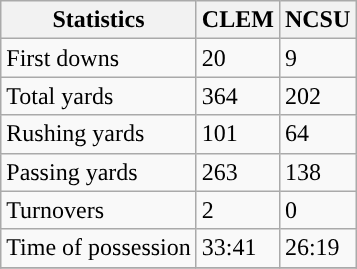<table class="wikitable">
<tr>
<th>Statistics</th>
<th>CLEM</th>
<th>NCSU</th>
</tr>
<tr>
<td>First downs</td>
<td>20</td>
<td>9</td>
</tr>
<tr>
<td>Total yards</td>
<td>364</td>
<td>202</td>
</tr>
<tr>
<td>Rushing yards</td>
<td>101</td>
<td>64</td>
</tr>
<tr>
<td>Passing yards</td>
<td>263</td>
<td>138</td>
</tr>
<tr>
<td>Turnovers</td>
<td>2</td>
<td>0</td>
</tr>
<tr>
<td>Time of possession</td>
<td>33:41</td>
<td>26:19</td>
</tr>
<tr>
</tr>
</table>
